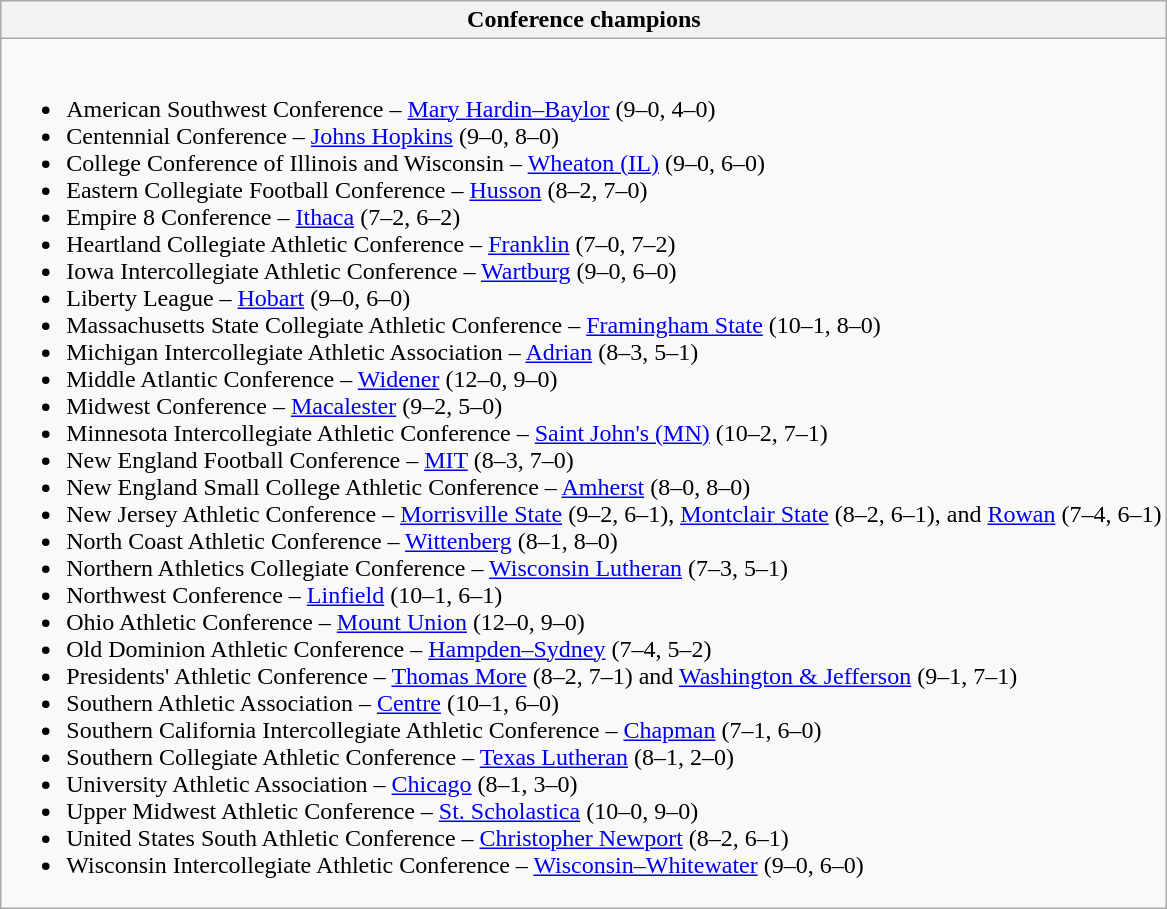<table class="wikitable">
<tr>
<th>Conference champions</th>
</tr>
<tr>
<td><br><ul><li>American Southwest Conference – <a href='#'>Mary Hardin–Baylor</a> (9–0, 4–0)</li><li>Centennial Conference – <a href='#'>Johns Hopkins</a> (9–0, 8–0)</li><li>College Conference of Illinois and Wisconsin – <a href='#'>Wheaton (IL)</a> (9–0, 6–0)</li><li>Eastern Collegiate Football Conference – <a href='#'>Husson</a> (8–2, 7–0)</li><li>Empire 8 Conference – <a href='#'>Ithaca</a> (7–2, 6–2)</li><li>Heartland Collegiate Athletic Conference – <a href='#'>Franklin</a> (7–0, 7–2)</li><li>Iowa Intercollegiate Athletic Conference – <a href='#'>Wartburg</a> (9–0, 6–0)</li><li>Liberty League – <a href='#'>Hobart</a> (9–0, 6–0)</li><li>Massachusetts State Collegiate Athletic Conference – <a href='#'>Framingham State</a> (10–1, 8–0)</li><li>Michigan Intercollegiate Athletic Association –  <a href='#'>Adrian</a> (8–3, 5–1)</li><li>Middle Atlantic Conference – <a href='#'>Widener</a> (12–0, 9–0)</li><li>Midwest Conference – <a href='#'>Macalester</a> (9–2, 5–0)</li><li>Minnesota Intercollegiate Athletic Conference – <a href='#'>Saint John's (MN)</a> (10–2, 7–1)</li><li>New England Football Conference – <a href='#'>MIT</a> (8–3, 7–0)</li><li>New England Small College Athletic Conference – <a href='#'>Amherst</a> (8–0, 8–0)</li><li>New Jersey Athletic Conference – <a href='#'>Morrisville State</a> (9–2, 6–1), <a href='#'>Montclair State</a> (8–2, 6–1), and <a href='#'>Rowan</a> (7–4, 6–1)</li><li>North Coast Athletic Conference – <a href='#'>Wittenberg</a> (8–1, 8–0)</li><li>Northern Athletics Collegiate Conference – <a href='#'>Wisconsin Lutheran</a> (7–3, 5–1)</li><li>Northwest Conference – <a href='#'>Linfield</a> (10–1, 6–1)</li><li>Ohio Athletic Conference – <a href='#'>Mount Union</a> (12–0, 9–0)</li><li>Old Dominion Athletic Conference – <a href='#'>Hampden–Sydney</a> (7–4, 5–2)</li><li>Presidents' Athletic Conference – <a href='#'>Thomas More</a> (8–2, 7–1) and <a href='#'>Washington & Jefferson</a> (9–1, 7–1)</li><li>Southern Athletic Association – <a href='#'>Centre</a> (10–1, 6–0)</li><li>Southern California Intercollegiate Athletic Conference – <a href='#'>Chapman</a> (7–1, 6–0)</li><li>Southern Collegiate Athletic Conference – <a href='#'>Texas Lutheran</a> (8–1, 2–0)</li><li>University Athletic Association – <a href='#'>Chicago</a> (8–1, 3–0)</li><li>Upper Midwest Athletic Conference – <a href='#'>St. Scholastica</a> (10–0, 9–0)</li><li>United States South Athletic Conference – <a href='#'>Christopher Newport</a> (8–2, 6–1)</li><li>Wisconsin Intercollegiate Athletic Conference – <a href='#'>Wisconsin–Whitewater</a> (9–0, 6–0)</li></ul></td>
</tr>
</table>
